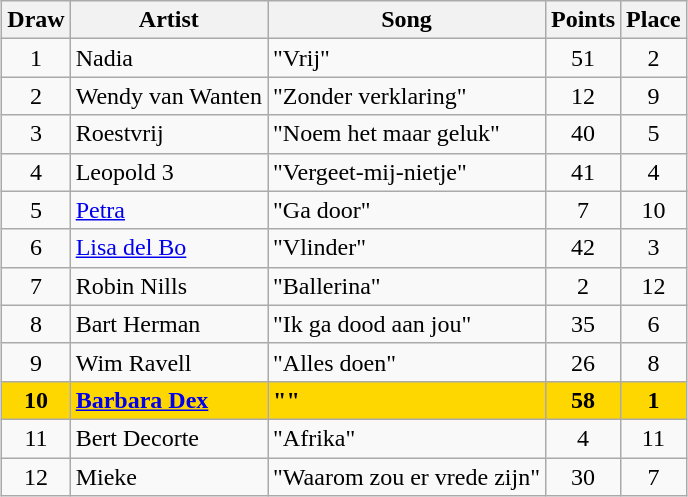<table class="sortable wikitable" style="margin: 1em auto 1em auto; text-align:center">
<tr>
<th>Draw</th>
<th>Artist</th>
<th>Song</th>
<th>Points</th>
<th>Place</th>
</tr>
<tr>
<td>1</td>
<td align="left">Nadia</td>
<td align="left">"Vrij"</td>
<td>51</td>
<td>2</td>
</tr>
<tr>
<td>2</td>
<td align="left">Wendy van Wanten</td>
<td align="left">"Zonder verklaring"</td>
<td>12</td>
<td>9</td>
</tr>
<tr>
<td>3</td>
<td align="left">Roestvrij</td>
<td align="left">"Noem het maar geluk"</td>
<td>40</td>
<td>5</td>
</tr>
<tr>
<td>4</td>
<td align="left">Leopold 3</td>
<td align="left">"Vergeet-mij-nietje"</td>
<td>41</td>
<td>4</td>
</tr>
<tr>
<td>5</td>
<td align="left"><a href='#'>Petra</a></td>
<td align="left">"Ga door"</td>
<td>7</td>
<td>10</td>
</tr>
<tr>
<td>6</td>
<td align="left"><a href='#'>Lisa del Bo</a></td>
<td align="left">"Vlinder"</td>
<td>42</td>
<td>3</td>
</tr>
<tr>
<td>7</td>
<td align="left">Robin Nills</td>
<td align="left">"Ballerina"</td>
<td>2</td>
<td>12</td>
</tr>
<tr>
<td>8</td>
<td align="left">Bart Herman</td>
<td align="left">"Ik ga dood aan jou"</td>
<td>35</td>
<td>6</td>
</tr>
<tr>
<td>9</td>
<td align="left">Wim Ravell</td>
<td align="left">"Alles doen"</td>
<td>26</td>
<td>8</td>
</tr>
<tr style="font-weight:bold; background:gold;">
<td>10</td>
<td align="left"><a href='#'>Barbara Dex</a></td>
<td align="left">""</td>
<td>58</td>
<td>1</td>
</tr>
<tr>
<td>11</td>
<td align="left">Bert Decorte</td>
<td align="left">"Afrika"</td>
<td>4</td>
<td>11</td>
</tr>
<tr>
<td>12</td>
<td align="left">Mieke</td>
<td align="left">"Waarom zou er vrede zijn"</td>
<td>30</td>
<td>7</td>
</tr>
</table>
